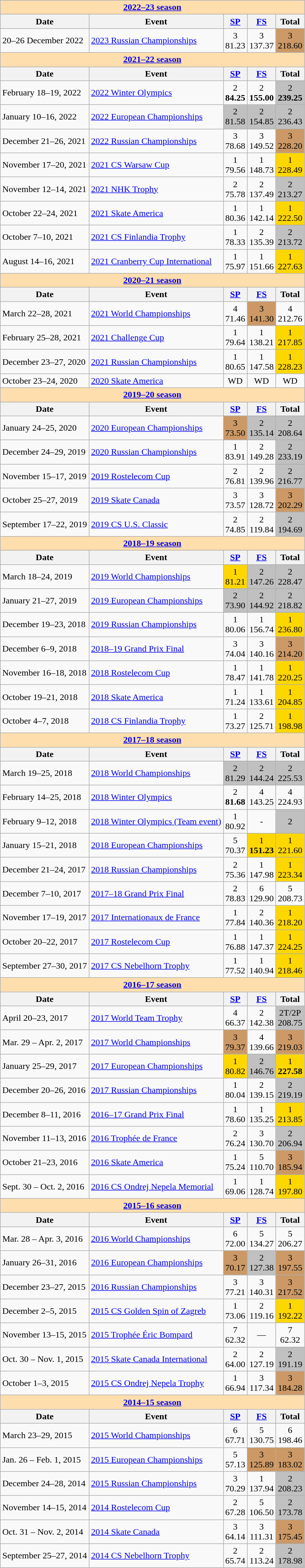<table class="wikitable">
<tr>
<td colspan="5" style="background-color: #ffdead; " align="center"><a href='#'><strong>2022–23 season</strong></a></td>
</tr>
<tr>
<th>Date</th>
<th>Event</th>
<th><a href='#'>SP</a></th>
<th><a href='#'>FS</a></th>
<th>Total</th>
</tr>
<tr>
<td>20–26 December 2022</td>
<td><a href='#'>2023 Russian Championships</a> <br></td>
<td align=center>3 <br> 81.23</td>
<td align=center>3 <br> 137.37</td>
<td align=center bgcolor=cc9966>3 <br> 218.60</td>
</tr>
<tr>
<td style="background-color: #ffdead; " colspan=5 align=center><a href='#'><strong>2021–22 season</strong></a></td>
</tr>
<tr>
<th>Date</th>
<th>Event</th>
<th><a href='#'>SP</a></th>
<th><a href='#'>FS</a></th>
<th>Total</th>
</tr>
<tr>
<td>February 18–19, 2022</td>
<td><a href='#'>2022 Winter Olympics</a></td>
<td align=center>2 <br> <strong>84.25</strong></td>
<td align=center>2 <br> <strong>155.00</strong></td>
<td align=center bgcolor=silver>2 <br> <strong>239.25</strong></td>
</tr>
<tr>
<td>January 10–16, 2022</td>
<td><a href='#'>2022 European Championships</a></td>
<td align=center bgcolor=silver>2 <br> 81.58</td>
<td align=center bgcolor=silver>2 <br> 154.85</td>
<td align=center bgcolor=silver>2 <br> 236.43</td>
</tr>
<tr>
<td>December 21–26, 2021</td>
<td><a href='#'>2022 Russian Championships</a></td>
<td align=center>3 <br> 78.68</td>
<td align=center>3 <br> 149.52</td>
<td align=center bgcolor="cc9966">3 <br> 228.20</td>
</tr>
<tr>
<td>November 17–20, 2021</td>
<td><a href='#'>2021 CS Warsaw Cup</a></td>
<td align=center>1 <br> 79.56</td>
<td align=center>1 <br> 148.73</td>
<td align=center bgcolor=gold>1 <br> 228.49</td>
</tr>
<tr>
<td>November 12–14, 2021</td>
<td><a href='#'>2021 NHK Trophy</a></td>
<td align=center>2 <br> 75.78</td>
<td align=center>2 <br> 137.49</td>
<td align=center bgcolor=silver>2 <br> 213.27</td>
</tr>
<tr>
<td>October 22–24, 2021</td>
<td><a href='#'>2021 Skate America</a></td>
<td align=center>1 <br> 80.36</td>
<td align=center>1 <br> 142.14</td>
<td align=center bgcolor=gold>1 <br> 222.50</td>
</tr>
<tr>
<td>October 7–10, 2021</td>
<td><a href='#'>2021 CS Finlandia Trophy</a></td>
<td align=center>1 <br> 78.33</td>
<td align=center>2 <br> 135.39</td>
<td align=center bgcolor=silver>2 <br> 213.72</td>
</tr>
<tr>
<td>August 14–16, 2021</td>
<td><a href='#'>2021 Cranberry Cup International</a></td>
<td align=center>1 <br> 75.97</td>
<td align=center>1 <br> 151.66</td>
<td align=center bgcolor=gold>1 <br> 227.63</td>
</tr>
<tr>
<td style="background-color: #ffdead;" colspan=5 align=center><a href='#'><strong>2020–21 season</strong></a></td>
</tr>
<tr>
<th>Date</th>
<th>Event</th>
<th><a href='#'>SP</a></th>
<th><a href='#'>FS</a></th>
<th>Total</th>
</tr>
<tr>
<td>March 22–28, 2021</td>
<td><a href='#'>2021 World Championships</a></td>
<td align=center>4 <br> 71.46</td>
<td align=center bgcolor=cc9966>3 <br> 141.30</td>
<td align=center>4 <br> 212.76</td>
</tr>
<tr>
<td>February 25–28, 2021</td>
<td><a href='#'>2021 Challenge Cup</a></td>
<td align=center>1 <br> 79.64</td>
<td align=center>1 <br> 138.21</td>
<td align=center bgcolor=gold>1 <br> 217.85</td>
</tr>
<tr>
<td>December 23–27, 2020</td>
<td><a href='#'>2021 Russian Championships</a></td>
<td align=center>1 <br> 80.65</td>
<td align=center>1 <br> 147.58</td>
<td align=center bgcolor=gold>1 <br> 228.23</td>
</tr>
<tr>
<td>October 23–24, 2020</td>
<td><a href='#'>2020 Skate America</a></td>
<td align=center>WD <br></td>
<td align=center>WD <br></td>
<td align=center>WD <br></td>
</tr>
<tr>
<td style="background-color: #ffdead;" colspan=5 align=center><a href='#'><strong>2019–20 season</strong></a></td>
</tr>
<tr>
<th>Date</th>
<th>Event</th>
<th><a href='#'>SP</a></th>
<th><a href='#'>FS</a></th>
<th>Total</th>
</tr>
<tr>
<td>January 24–25, 2020</td>
<td><a href='#'>2020 European Championships</a></td>
<td align=center bgcolor=cc9966>3 <br> 73.50</td>
<td align=center bgcolor=silver>2 <br> 135.14</td>
<td align=center bgcolor=silver>2 <br> 208.64</td>
</tr>
<tr>
<td>December 24–29, 2019</td>
<td><a href='#'>2020 Russian Championships</a></td>
<td align=center>1 <br> 83.91</td>
<td align=center>2 <br> 149.28</td>
<td align=center bgcolor=silver>2 <br> 233.19</td>
</tr>
<tr>
<td>November 15–17, 2019</td>
<td><a href='#'>2019 Rostelecom Cup</a></td>
<td align=center>2 <br> 76.81</td>
<td align=center>2 <br> 139.96</td>
<td align=center bgcolor=silver>2 <br> 216.77</td>
</tr>
<tr>
<td>October 25–27, 2019</td>
<td><a href='#'>2019 Skate Canada</a></td>
<td align=center>3 <br> 73.57</td>
<td align=center>3 <br> 128.72</td>
<td align=center bgcolor=cc9966>3 <br> 202.29</td>
</tr>
<tr>
<td>September 17–22, 2019</td>
<td><a href='#'>2019 CS U.S. Classic</a></td>
<td align=center>2 <br> 74.85</td>
<td align=center>2 <br> 119.84</td>
<td align=center bgcolor=silver>2 <br> 194.69</td>
</tr>
<tr>
<td style="background-color: #ffdead;" colspan=5 align=center><a href='#'><strong>2018–19 season</strong></a></td>
</tr>
<tr>
<th>Date</th>
<th>Event</th>
<th><a href='#'>SP</a></th>
<th><a href='#'>FS</a></th>
<th>Total</th>
</tr>
<tr>
<td>March 18–24, 2019</td>
<td><a href='#'>2019 World Championships</a></td>
<td align=center bgcolor=gold>1 <br> 81.21</td>
<td align=center bgcolor=silver>2 <br> 147.26</td>
<td align=center bgcolor=silver>2 <br> 228.47</td>
</tr>
<tr>
<td>January 21–27, 2019</td>
<td><a href='#'>2019 European Championships</a></td>
<td align=center bgcolor=silver>2 <br> 73.90</td>
<td align=center bgcolor=silver>2 <br> 144.92</td>
<td align=center bgcolor=silver>2 <br> 218.82</td>
</tr>
<tr>
<td>December 19–23, 2018</td>
<td><a href='#'>2019 Russian Championships</a></td>
<td align=center>1 <br> 80.06</td>
<td align=center>1 <br> 156.74</td>
<td align=center bgcolor=gold>1 <br> 236.80</td>
</tr>
<tr>
<td>December 6–9, 2018</td>
<td><a href='#'>2018–19 Grand Prix Final</a></td>
<td align=center>3 <br> 74.04</td>
<td align=center>3 <br> 140.16</td>
<td align=center bgcolor=cc9966>3 <br> 214.20</td>
</tr>
<tr>
<td>November 16–18, 2018</td>
<td><a href='#'>2018 Rostelecom Cup</a></td>
<td align=center>1 <br> 78.47</td>
<td align=center>1 <br> 141.78</td>
<td align=center bgcolor=gold>1 <br> 220.25</td>
</tr>
<tr>
<td>October 19–21, 2018</td>
<td><a href='#'>2018 Skate America</a></td>
<td align=center>1 <br> 71.24</td>
<td align=center>1 <br> 133.61</td>
<td align=center bgcolor=gold>1 <br> 204.85</td>
</tr>
<tr>
<td>October 4–7, 2018</td>
<td><a href='#'>2018 CS Finlandia Trophy</a></td>
<td align=center>1 <br> 73.27</td>
<td align=center>2 <br> 125.71</td>
<td align=center bgcolor=gold>1 <br> 198.98</td>
</tr>
<tr>
<td style="background-color: #ffdead;" colspan=5 align=center><a href='#'><strong>2017–18 season</strong></a></td>
</tr>
<tr>
<th>Date</th>
<th>Event</th>
<th><a href='#'>SP</a></th>
<th><a href='#'>FS</a></th>
<th>Total</th>
</tr>
<tr>
<td>March 19–25, 2018</td>
<td><a href='#'>2018 World Championships</a></td>
<td align=center bgcolor=silver>2 <br> 81.29</td>
<td align=center bgcolor=silver>2 <br> 144.24</td>
<td align=center bgcolor=silver>2 <br> 225.53</td>
</tr>
<tr>
<td>February 14–25, 2018</td>
<td><a href='#'>2018 Winter Olympics</a></td>
<td align=center>2 <br> <strong>81.68</strong></td>
<td align=center>4 <br> 143.25</td>
<td align=center>4 <br> 224.93</td>
</tr>
<tr>
<td>February 9–12, 2018</td>
<td><a href='#'>2018 Winter Olympics (Team event)</a></td>
<td align=center>1 <br> 80.92</td>
<td align=center>-</td>
<td align=center bgcolor=silver>2</td>
</tr>
<tr>
<td>January 15–21, 2018</td>
<td><a href='#'>2018 European Championships</a></td>
<td align=center>5 <br> 70.37</td>
<td align=center bgcolor=gold>1 <br> <strong>151.23</strong></td>
<td align=center bgcolor=gold>1 <br> 221.60</td>
</tr>
<tr>
<td>December 21–24, 2017</td>
<td><a href='#'>2018 Russian Championships</a></td>
<td align=center>2 <br> 75.36</td>
<td align=center>1 <br> 147.98</td>
<td align=center bgcolor=gold>1 <br> 223.34</td>
</tr>
<tr>
<td>December 7–10, 2017</td>
<td><a href='#'>2017–18 Grand Prix Final</a></td>
<td align=center>2 <br> 78.83</td>
<td align=center>6 <br> 129.90</td>
<td align=center>5 <br> 208.73</td>
</tr>
<tr>
<td>November 17–19, 2017</td>
<td><a href='#'>2017 Internationaux de France</a></td>
<td align=center>1 <br> 77.84</td>
<td align=center>2 <br> 140.36</td>
<td align=center bgcolor=gold>1 <br> 218.20</td>
</tr>
<tr>
<td>October 20–22, 2017</td>
<td><a href='#'>2017 Rostelecom Cup</a></td>
<td align=center>1 <br> 76.88</td>
<td align=center>1 <br> 147.37</td>
<td align=center bgcolor=gold>1 <br> 224.25</td>
</tr>
<tr>
<td>September 27–30, 2017</td>
<td><a href='#'>2017 CS Nebelhorn Trophy</a></td>
<td align=center>1 <br> 77.52</td>
<td align=center>1 <br> 140.94</td>
<td align=center bgcolor=gold>1 <br> 218.46</td>
</tr>
<tr>
<td style="background-color: #ffdead;" colspan=5 align=center><a href='#'><strong>2016–17 season</strong></a></td>
</tr>
<tr>
<th>Date</th>
<th>Event</th>
<th><a href='#'>SP</a></th>
<th><a href='#'>FS</a></th>
<th>Total</th>
</tr>
<tr>
<td>April 20–23, 2017</td>
<td><a href='#'>2017 World Team Trophy</a></td>
<td align=center>4 <br> 66.37</td>
<td align=center>2 <br> 142.38</td>
<td align=center bgcolor=silver>2T/2P <br> 208.75</td>
</tr>
<tr>
<td>Mar. 29 – Apr. 2, 2017</td>
<td><a href='#'>2017 World Championships</a></td>
<td align=center bgcolor=cc9966>3 <br> 79.37</td>
<td align=center>4 <br> 139.66</td>
<td align=center bgcolor=cc9966>3 <br> 219.03</td>
</tr>
<tr>
<td>January 25–29, 2017</td>
<td><a href='#'>2017 European Championships</a></td>
<td align=center bgcolor=gold>1 <br> 80.82</td>
<td align=center bgcolor=silver>2 <br> 146.76</td>
<td align=center bgcolor=gold>1 <br> <strong>227.58</strong></td>
</tr>
<tr>
<td>December 20–26, 2016</td>
<td><a href='#'>2017 Russian Championships</a></td>
<td align=center>1 <br> 80.04</td>
<td align=center>2 <br> 139.15</td>
<td align=center bgcolor=silver>2 <br> 219.19</td>
</tr>
<tr>
<td>December 8–11, 2016</td>
<td><a href='#'>2016–17 Grand Prix Final</a></td>
<td align=center>1 <br> 78.60</td>
<td align=center>1 <br> 135.25</td>
<td align=center bgcolor=gold>1 <br> 213.85</td>
</tr>
<tr>
<td>November 11–13, 2016</td>
<td><a href='#'>2016 Trophée de France</a></td>
<td align=center>2 <br> 76.24</td>
<td align=center>3 <br> 130.70</td>
<td align=center bgcolor=silver>2 <br> 206.94</td>
</tr>
<tr>
<td>October 21–23, 2016</td>
<td><a href='#'>2016 Skate America</a></td>
<td align=center>1 <br> 75.24</td>
<td align=center>5 <br> 110.70</td>
<td align=center bgcolor=cc9966>3 <br> 185.94</td>
</tr>
<tr>
<td>Sept. 30 – Oct. 2, 2016</td>
<td><a href='#'>2016 CS Ondrej Nepela Memorial</a></td>
<td align=center>1 <br> 69.06</td>
<td align=center>1 <br> 128.74</td>
<td align=center bgcolor=gold>1 <br> 197.80</td>
</tr>
<tr>
<td style="background-color: #ffdead;" colspan=5 align=center><a href='#'><strong>2015–16 season</strong></a></td>
</tr>
<tr>
<th>Date</th>
<th>Event</th>
<th><a href='#'>SP</a></th>
<th><a href='#'>FS</a></th>
<th>Total</th>
</tr>
<tr>
<td>Mar. 28 – Apr. 3, 2016</td>
<td><a href='#'>2016 World Championships</a></td>
<td align=center>6 <br> 72.00</td>
<td align=center>5 <br> 134.27</td>
<td align=center>5 <br> 206.27</td>
</tr>
<tr>
<td>January 26–31, 2016</td>
<td><a href='#'>2016 European Championships</a></td>
<td align=center bgcolor=cc9966>3 <br> 70.17</td>
<td align=center bgcolor=silver>2 <br> 127.38</td>
<td align=center bgcolor=cc9966>3 <br> 197.55</td>
</tr>
<tr>
<td>December 23–27, 2015</td>
<td><a href='#'>2016 Russian Championships</a></td>
<td align=center>3 <br> 77.21</td>
<td align=center>3 <br> 140.31</td>
<td align=center bgcolor=cc9966>3 <br> 217.52</td>
</tr>
<tr>
<td>December 2–5, 2015</td>
<td><a href='#'>2015 CS Golden Spin of Zagreb</a></td>
<td align=center>1 <br> 73.06</td>
<td align=center>2 <br> 119.16</td>
<td align=center bgcolor=gold>1 <br> 192.22</td>
</tr>
<tr>
<td>November 13–15, 2015</td>
<td><a href='#'>2015 Trophée Éric Bompard</a></td>
<td align=center>7 <br> 62.32</td>
<td align=center>—</td>
<td align=center>7 <br> 62.32</td>
</tr>
<tr>
<td>Oct. 30 – Nov. 1, 2015</td>
<td><a href='#'>2015 Skate Canada International</a></td>
<td align=center>2 <br> 64.00</td>
<td align=center>2 <br> 127.19</td>
<td align=center bgcolor=silver>2 <br> 191.19</td>
</tr>
<tr>
<td>October 1–3, 2015</td>
<td><a href='#'>2015 CS Ondrej Nepela Trophy</a></td>
<td align=center>1 <br> 66.94</td>
<td align=center>3 <br> 117.34</td>
<td align=center  bgcolor=cc9966>3 <br> 184.28</td>
</tr>
<tr>
<td style="background-color: #ffdead;" colspan=5 align=center><a href='#'><strong>2014–15 season</strong></a></td>
</tr>
<tr>
<th>Date</th>
<th>Event</th>
<th><a href='#'>SP</a></th>
<th><a href='#'>FS</a></th>
<th>Total</th>
</tr>
<tr>
<td>March 23–29, 2015</td>
<td><a href='#'>2015 World Championships</a></td>
<td align=center>6 <br> 67.71</td>
<td align=center>5 <br> 130.75</td>
<td align=center>6 <br> 198.46</td>
</tr>
<tr>
<td>Jan. 26 – Feb. 1, 2015</td>
<td><a href='#'>2015 European Championships</a></td>
<td align=center>5 <br> 57.13</td>
<td align=center bgcolor=cc9966>3 <br> 125.89</td>
<td align=center bgcolor=cc9966>3 <br> 183.02</td>
</tr>
<tr>
<td>December 24–28, 2014</td>
<td><a href='#'>2015 Russian Championships</a></td>
<td align=center>3 <br> 70.29</td>
<td align=center>1 <br> 137.94</td>
<td align=center bgcolor=silver>2 <br> 208.23</td>
</tr>
<tr>
<td>November 14–15, 2014</td>
<td><a href='#'>2014 Rostelecom Cup</a></td>
<td align=center>2 <br> 67.28</td>
<td align=center>5 <br> 106.50</td>
<td align=center  bgcolor=silver>2 <br> 173.78</td>
</tr>
<tr>
<td>Oct. 31 – Nov. 2, 2014</td>
<td><a href='#'>2014 Skate Canada</a></td>
<td align=center>3 <br> 64.14</td>
<td align=center>3 <br> 111.31</td>
<td align=center bgcolor=cc9966>3 <br> 175.45</td>
</tr>
<tr>
<td>September 25–27, 2014</td>
<td><a href='#'>2014 CS Nebelhorn Trophy</a></td>
<td align=center>2 <br> 65.74</td>
<td align=center>2 <br> 113.24</td>
<td align=center bgcolor=silver>2 <br> 178.98</td>
</tr>
</table>
